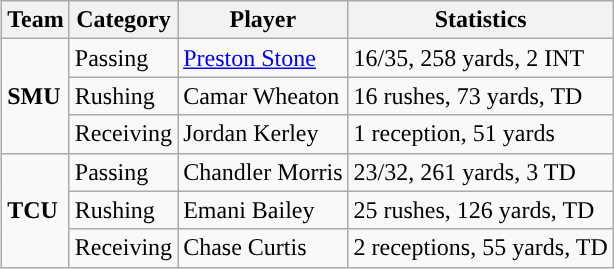<table class="wikitable" style="float: right;">
<tr>
<th>Team</th>
<th>Category</th>
<th>Player</th>
<th>Statistics</th>
</tr>
<tr>
<td rowspan=3><strong>SMU</strong></td>
<td>Passing</td>
<td><a href='#'>Preston Stone</a></td>
<td>16/35, 258 yards, 2 INT</td>
</tr>
<tr>
<td>Rushing</td>
<td>Camar Wheaton</td>
<td>16 rushes, 73 yards, TD</td>
</tr>
<tr>
<td>Receiving</td>
<td>Jordan Kerley</td>
<td>1 reception, 51 yards</td>
</tr>
<tr>
<td rowspan=3><strong>TCU</strong></td>
<td>Passing</td>
<td>Chandler Morris</td>
<td>23/32, 261 yards, 3 TD</td>
</tr>
<tr>
<td>Rushing</td>
<td>Emani Bailey</td>
<td>25 rushes, 126 yards, TD</td>
</tr>
<tr>
<td>Receiving</td>
<td>Chase Curtis</td>
<td>2 receptions, 55 yards, TD</td>
</tr>
</table>
